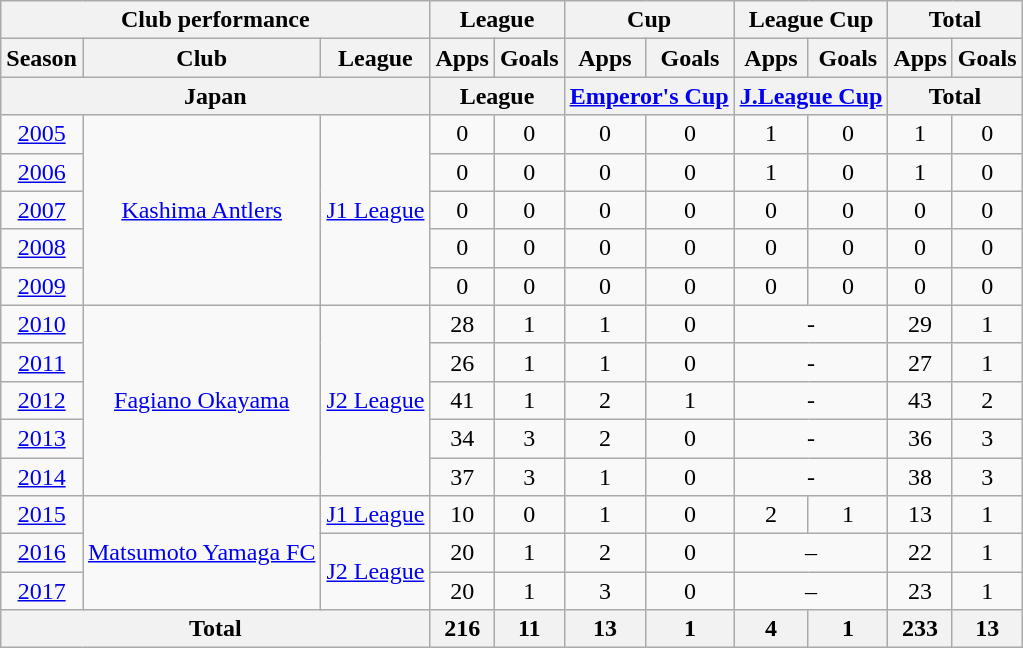<table class="wikitable" style="text-align:center;">
<tr>
<th colspan=3>Club performance</th>
<th colspan=2>League</th>
<th colspan=2>Cup</th>
<th colspan=2>League Cup</th>
<th colspan=2>Total</th>
</tr>
<tr>
<th>Season</th>
<th>Club</th>
<th>League</th>
<th>Apps</th>
<th>Goals</th>
<th>Apps</th>
<th>Goals</th>
<th>Apps</th>
<th>Goals</th>
<th>Apps</th>
<th>Goals</th>
</tr>
<tr>
<th colspan=3>Japan</th>
<th colspan=2>League</th>
<th colspan=2><a href='#'>Emperor's Cup</a></th>
<th colspan=2><a href='#'>J.League Cup</a></th>
<th colspan=2>Total</th>
</tr>
<tr>
<td><a href='#'>2005</a></td>
<td rowspan="5"><a href='#'>Kashima Antlers</a></td>
<td rowspan="5"><a href='#'>J1 League</a></td>
<td>0</td>
<td>0</td>
<td>0</td>
<td>0</td>
<td>1</td>
<td>0</td>
<td>1</td>
<td>0</td>
</tr>
<tr>
<td><a href='#'>2006</a></td>
<td>0</td>
<td>0</td>
<td>0</td>
<td>0</td>
<td>1</td>
<td>0</td>
<td>1</td>
<td>0</td>
</tr>
<tr>
<td><a href='#'>2007</a></td>
<td>0</td>
<td>0</td>
<td>0</td>
<td>0</td>
<td>0</td>
<td>0</td>
<td>0</td>
<td>0</td>
</tr>
<tr>
<td><a href='#'>2008</a></td>
<td>0</td>
<td>0</td>
<td>0</td>
<td>0</td>
<td>0</td>
<td>0</td>
<td>0</td>
<td>0</td>
</tr>
<tr>
<td><a href='#'>2009</a></td>
<td>0</td>
<td>0</td>
<td>0</td>
<td>0</td>
<td>0</td>
<td>0</td>
<td>0</td>
<td>0</td>
</tr>
<tr>
<td><a href='#'>2010</a></td>
<td rowspan="5"><a href='#'>Fagiano Okayama</a></td>
<td rowspan="5"><a href='#'>J2 League</a></td>
<td>28</td>
<td>1</td>
<td>1</td>
<td>0</td>
<td colspan="2">-</td>
<td>29</td>
<td>1</td>
</tr>
<tr>
<td><a href='#'>2011</a></td>
<td>26</td>
<td>1</td>
<td>1</td>
<td>0</td>
<td colspan="2">-</td>
<td>27</td>
<td>1</td>
</tr>
<tr>
<td><a href='#'>2012</a></td>
<td>41</td>
<td>1</td>
<td>2</td>
<td>1</td>
<td colspan="2">-</td>
<td>43</td>
<td>2</td>
</tr>
<tr>
<td><a href='#'>2013</a></td>
<td>34</td>
<td>3</td>
<td>2</td>
<td>0</td>
<td colspan="2">-</td>
<td>36</td>
<td>3</td>
</tr>
<tr>
<td><a href='#'>2014</a></td>
<td>37</td>
<td>3</td>
<td>1</td>
<td>0</td>
<td colspan="2">-</td>
<td>38</td>
<td>3</td>
</tr>
<tr>
<td><a href='#'>2015</a></td>
<td rowspan="3"><a href='#'>Matsumoto Yamaga FC</a></td>
<td><a href='#'>J1 League</a></td>
<td>10</td>
<td>0</td>
<td>1</td>
<td>0</td>
<td>2</td>
<td>1</td>
<td>13</td>
<td>1</td>
</tr>
<tr>
<td><a href='#'>2016</a></td>
<td rowspan="2"><a href='#'>J2 League</a></td>
<td>20</td>
<td>1</td>
<td>2</td>
<td>0</td>
<td colspan="2">–</td>
<td>22</td>
<td>1</td>
</tr>
<tr>
<td><a href='#'>2017</a></td>
<td>20</td>
<td>1</td>
<td>3</td>
<td>0</td>
<td colspan="2">–</td>
<td>23</td>
<td>1</td>
</tr>
<tr>
<th colspan=3>Total</th>
<th>216</th>
<th>11</th>
<th>13</th>
<th>1</th>
<th>4</th>
<th>1</th>
<th>233</th>
<th>13</th>
</tr>
</table>
